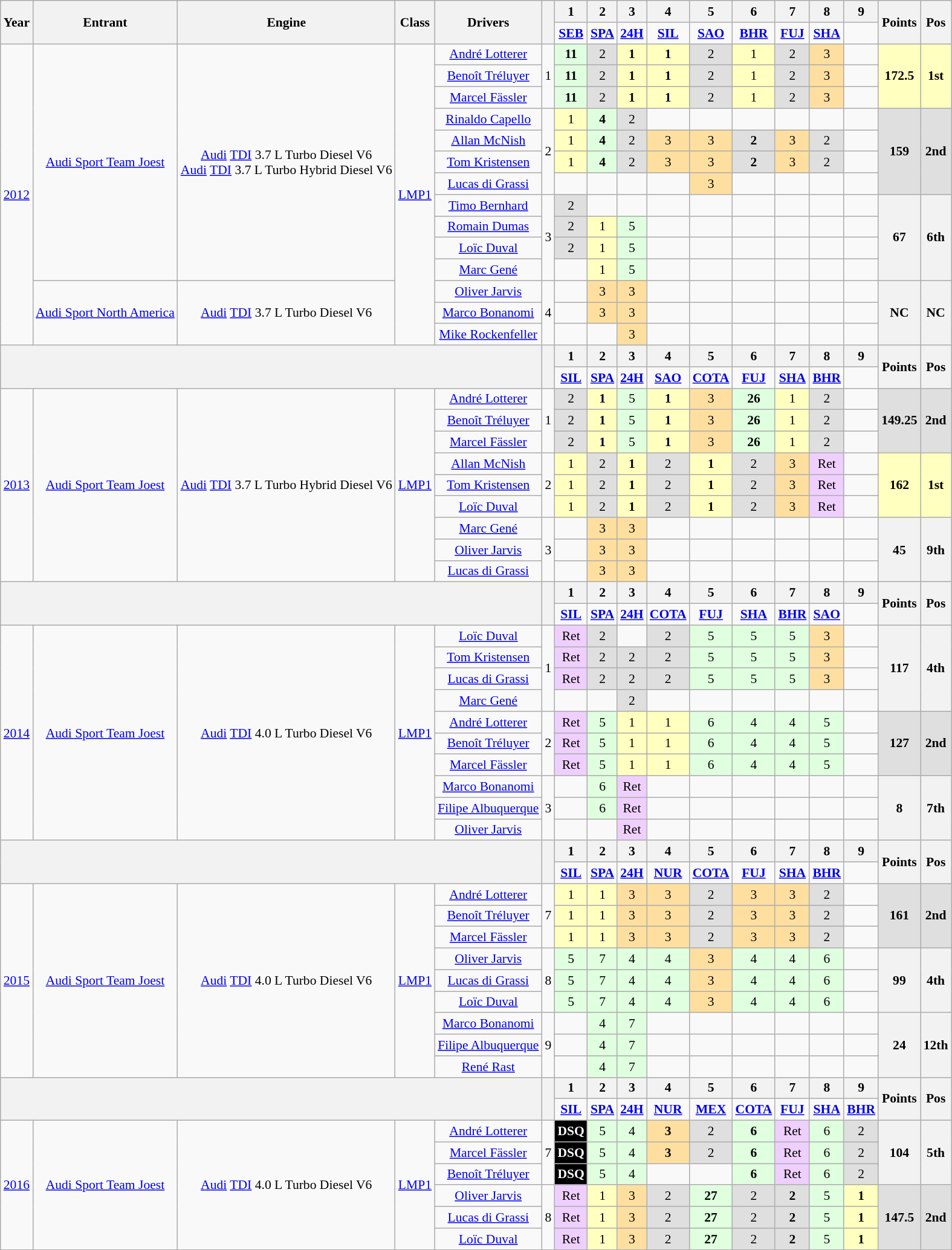<table class="wikitable" style="text-align:center; font-size:90%">
<tr>
<th rowspan="2">Year</th>
<th rowspan="2">Entrant</th>
<th rowspan="2">Engine</th>
<th rowspan="2">Class</th>
<th rowspan="2">Drivers</th>
<th rowspan="2"></th>
<th>1</th>
<th>2</th>
<th>3</th>
<th>4</th>
<th>5</th>
<th>6</th>
<th>7</th>
<th>8</th>
<th>9</th>
<th rowspan="2">Points</th>
<th rowspan="2">Pos</th>
</tr>
<tr>
<td><strong><a href='#'>SEB</a></strong></td>
<td><strong><a href='#'>SPA</a></strong></td>
<td><strong><a href='#'>24H</a></strong></td>
<td><strong><a href='#'>SIL</a></strong></td>
<td><strong></strong><a href='#'><strong>SAO</strong></a></td>
<td><strong></strong><a href='#'><strong>BHR</strong></a></td>
<td><strong></strong><a href='#'><strong>FUJ</strong></a></td>
<td><strong></strong><a href='#'><strong>SHA</strong></a></td>
<td></td>
</tr>
<tr>
<td rowspan="14"><a href='#'>2012</a></td>
<td rowspan="11"> <a href='#'>Audi Sport Team Joest</a></td>
<td rowspan="11"><a href='#'>Audi</a> <a href='#'>TDI</a> 3.7 L Turbo Diesel V6<br><a href='#'>Audi</a> <a href='#'>TDI</a> 3.7 L Turbo Hybrid Diesel V6</td>
<td rowspan="14"><a href='#'>LMP1</a></td>
<td> <a href='#'>André Lotterer</a></td>
<td rowspan="3">1</td>
<td style="background:#DFFFDF;"><strong>11</strong></td>
<td style="background:#DFDFDF;">2</td>
<td style="background:#FFFFBF;"><strong>1</strong></td>
<td style="background:#FFFFBF;"><strong>1</strong></td>
<td style="background:#DFDFDF;">2</td>
<td style="background:#FFFFBF;">1</td>
<td style="background:#DFDFDF;">2</td>
<td style="background:#FFDF9F;">3</td>
<td></td>
<th rowspan="3" style="background:#FFFFBF;">172.5</th>
<th rowspan="3" style="background:#FFFFBF;">1st</th>
</tr>
<tr>
<td> <a href='#'>Benoît Tréluyer</a></td>
<td style="background:#DFFFDF;"><strong>11</strong></td>
<td style="background:#DFDFDF;">2</td>
<td style="background:#FFFFBF;"><strong>1</strong></td>
<td style="background:#FFFFBF;"><strong>1</strong></td>
<td style="background:#DFDFDF;">2</td>
<td style="background:#FFFFBF;">1</td>
<td style="background:#DFDFDF;">2</td>
<td style="background:#FFDF9F;">3</td>
<td></td>
</tr>
<tr>
<td> <a href='#'>Marcel Fässler</a></td>
<td style="background:#DFFFDF;"><strong>11</strong></td>
<td style="background:#DFDFDF;">2</td>
<td style="background:#FFFFBF;"><strong>1</strong></td>
<td style="background:#FFFFBF;"><strong>1</strong></td>
<td style="background:#DFDFDF;">2</td>
<td style="background:#FFFFBF;">1</td>
<td style="background:#DFDFDF;">2</td>
<td style="background:#FFDF9F;">3</td>
<td></td>
</tr>
<tr>
<td> <a href='#'>Rinaldo Capello</a></td>
<td rowspan="4">2</td>
<td style="background:#FFFFBF;">1</td>
<td style="background:#DFFFDF;"><strong>4</strong></td>
<td style="background:#DFDFDF;">2</td>
<td></td>
<td></td>
<td></td>
<td></td>
<td></td>
<td></td>
<th rowspan="4" style="background:#DFDFDF;">159</th>
<th rowspan="4" style="background:#DFDFDF;">2nd</th>
</tr>
<tr>
<td> <a href='#'>Allan McNish</a></td>
<td style="background:#FFFFBF;">1</td>
<td style="background:#DFFFDF;"><strong>4</strong></td>
<td style="background:#DFDFDF;">2</td>
<td style="background:#FFDF9F;">3</td>
<td style="background:#FFDF9F;">3</td>
<td style="background:#DFDFDF;"><strong>2</strong></td>
<td style="background:#FFDF9F;">3</td>
<td style="background:#DFDFDF;">2</td>
<td></td>
</tr>
<tr>
<td> <a href='#'>Tom Kristensen</a></td>
<td style="background:#FFFFBF;">1</td>
<td style="background:#DFFFDF;"><strong>4</strong></td>
<td style="background:#DFDFDF;">2</td>
<td style="background:#FFDF9F;">3</td>
<td style="background:#FFDF9F;">3</td>
<td style="background:#DFDFDF;"><strong>2</strong></td>
<td style="background:#FFDF9F;">3</td>
<td style="background:#DFDFDF;">2</td>
<td></td>
</tr>
<tr>
<td> <a href='#'>Lucas di Grassi</a></td>
<td></td>
<td></td>
<td></td>
<td></td>
<td style="background:#FFDF9F;">3</td>
<td></td>
<td></td>
<td></td>
<td></td>
</tr>
<tr>
<td> <a href='#'>Timo Bernhard</a></td>
<td rowspan="4">3</td>
<td style="background:#DFDFDF;">2</td>
<td></td>
<td></td>
<td></td>
<td></td>
<td></td>
<td></td>
<td></td>
<td></td>
<th rowspan="4">67</th>
<th rowspan="4">6th</th>
</tr>
<tr>
<td> <a href='#'>Romain Dumas</a></td>
<td style="background:#DFDFDF;">2</td>
<td style="background:#FFFFBF;">1</td>
<td style="background:#DFFFDF;">5</td>
<td></td>
<td></td>
<td></td>
<td></td>
<td></td>
<td></td>
</tr>
<tr>
<td> <a href='#'>Loïc Duval</a></td>
<td style="background:#DFDFDF;">2</td>
<td style="background:#FFFFBF;">1</td>
<td style="background:#DFFFDF;">5</td>
<td></td>
<td></td>
<td></td>
<td></td>
<td></td>
<td></td>
</tr>
<tr>
<td> <a href='#'>Marc Gené</a></td>
<td></td>
<td style="background:#FFFFBF;">1</td>
<td style="background:#DFFFDF;">5</td>
<td></td>
<td></td>
<td></td>
<td></td>
<td></td>
<td></td>
</tr>
<tr>
<td rowspan="3"> <a href='#'>Audi Sport North America</a></td>
<td rowspan="3"><a href='#'>Audi</a> <a href='#'>TDI</a> 3.7 L Turbo Diesel V6</td>
<td> <a href='#'>Oliver Jarvis</a></td>
<td rowspan="3">4</td>
<td></td>
<td style="background:#FFDF9F;">3</td>
<td style="background:#FFDF9F;">3</td>
<td></td>
<td></td>
<td></td>
<td></td>
<td></td>
<td></td>
<th rowspan="3">NC</th>
<th rowspan="3">NC</th>
</tr>
<tr>
<td> <a href='#'>Marco Bonanomi</a></td>
<td></td>
<td style="background:#FFDF9F;">3</td>
<td style="background:#FFDF9F;">3</td>
<td></td>
<td></td>
<td></td>
<td></td>
<td></td>
<td></td>
</tr>
<tr>
<td> <a href='#'>Mike Rockenfeller</a></td>
<td></td>
<td></td>
<td style="background:#FFDF9F;">3</td>
<td></td>
<td></td>
<td></td>
<td></td>
<td></td>
<td></td>
</tr>
<tr>
<th colspan="5" rowspan="2"></th>
<th rowspan="2"></th>
<th>1</th>
<th>2</th>
<th>3</th>
<th>4</th>
<th>5</th>
<th>6</th>
<th>7</th>
<th>8</th>
<th>9</th>
<th rowspan="2">Points</th>
<th rowspan="2">Pos</th>
</tr>
<tr>
<td><strong><a href='#'>SIL</a></strong></td>
<td><strong><a href='#'>SPA</a></strong></td>
<td><strong><a href='#'>24H</a></strong></td>
<td><strong><a href='#'>SAO</a></strong></td>
<td><strong><a href='#'>COTA</a></strong></td>
<td><strong><a href='#'>FUJ</a></strong></td>
<td><strong><a href='#'>SHA</a></strong></td>
<td><strong><a href='#'>BHR</a></strong></td>
<td></td>
</tr>
<tr>
<td rowspan="9"><a href='#'>2013</a></td>
<td rowspan="9"> <a href='#'>Audi Sport Team Joest</a></td>
<td rowspan="9"><a href='#'>Audi</a> <a href='#'>TDI</a> 3.7 L Turbo Hybrid Diesel V6</td>
<td rowspan="9"><a href='#'>LMP1</a></td>
<td> <a href='#'>André Lotterer</a></td>
<td rowspan="3">1</td>
<td style="background:#DFDFDF;">2</td>
<td style="background:#FFFFBF;"><strong>1</strong></td>
<td style="background:#DFFFDF;">5</td>
<td style="background:#FFFFBF;"><strong>1</strong></td>
<td style="background:#FFDF9F;">3</td>
<td style="background:#DFFFDF;"><strong>26</strong></td>
<td style="background:#FFFFBF;">1</td>
<td style="background:#DFDFDF;">2</td>
<td></td>
<th rowspan="3" style="background:#DFDFDF;">149.25</th>
<th rowspan="3" style="background:#DFDFDF;">2nd</th>
</tr>
<tr>
<td> <a href='#'>Benoît Tréluyer</a></td>
<td style="background:#DFDFDF;">2</td>
<td style="background:#FFFFBF;"><strong>1</strong></td>
<td style="background:#DFFFDF;">5</td>
<td style="background:#FFFFBF;"><strong>1</strong></td>
<td style="background:#FFDF9F;">3</td>
<td style="background:#DFFFDF;"><strong>26</strong></td>
<td style="background:#FFFFBF;">1</td>
<td style="background:#DFDFDF;">2</td>
<td></td>
</tr>
<tr>
<td> <a href='#'>Marcel Fässler</a></td>
<td style="background:#DFDFDF;">2</td>
<td style="background:#FFFFBF;"><strong>1</strong></td>
<td style="background:#DFFFDF;">5</td>
<td style="background:#FFFFBF;"><strong>1</strong></td>
<td style="background:#FFDF9F;">3</td>
<td style="background:#DFFFDF;"><strong>26</strong></td>
<td style="background:#FFFFBF;">1</td>
<td style="background:#DFDFDF;">2</td>
<td></td>
</tr>
<tr>
<td> <a href='#'>Allan McNish</a></td>
<td rowspan="3">2</td>
<td style="background:#FFFFBF;">1</td>
<td style="background:#DFDFDF;">2</td>
<td style="background:#FFFFBF;"><strong>1</strong></td>
<td style="background:#DFDFDF;">2</td>
<td style="background:#FFFFBF;"><strong>1</strong></td>
<td style="background:#DFDFDF;">2</td>
<td style="background:#FFDF9F;">3</td>
<td style="background:#EFCFFF;">Ret</td>
<td></td>
<th rowspan="3" style="background:#FFFFBF;">162</th>
<th rowspan="3" style="background:#FFFFBF;">1st</th>
</tr>
<tr>
<td> <a href='#'>Tom Kristensen</a></td>
<td style="background:#FFFFBF;">1</td>
<td style="background:#DFDFDF;">2</td>
<td style="background:#FFFFBF;"><strong>1</strong></td>
<td style="background:#DFDFDF;">2</td>
<td style="background:#FFFFBF;"><strong>1</strong></td>
<td style="background:#DFDFDF;">2</td>
<td style="background:#FFDF9F;">3</td>
<td style="background:#EFCFFF;">Ret</td>
<td></td>
</tr>
<tr>
<td> <a href='#'>Loïc Duval</a></td>
<td style="background:#FFFFBF;">1</td>
<td style="background:#DFDFDF;">2</td>
<td style="background:#FFFFBF;"><strong>1</strong></td>
<td style="background:#DFDFDF;">2</td>
<td style="background:#FFFFBF;"><strong>1</strong></td>
<td style="background:#DFDFDF;">2</td>
<td style="background:#FFDF9F;">3</td>
<td style="background:#EFCFFF;">Ret</td>
<td></td>
</tr>
<tr>
<td> <a href='#'>Marc Gené</a></td>
<td rowspan="3">3</td>
<td></td>
<td style="background:#FFDF9F;">3</td>
<td style="background:#FFDF9F;">3</td>
<td></td>
<td></td>
<td></td>
<td></td>
<td></td>
<td></td>
<th rowspan="3">45</th>
<th rowspan="3">9th</th>
</tr>
<tr>
<td> <a href='#'>Oliver Jarvis</a></td>
<td></td>
<td style="background:#FFDF9F;">3</td>
<td style="background:#FFDF9F;">3</td>
<td></td>
<td></td>
<td></td>
<td></td>
<td></td>
<td></td>
</tr>
<tr>
<td> <a href='#'>Lucas di Grassi</a></td>
<td></td>
<td style="background:#FFDF9F;">3</td>
<td style="background:#FFDF9F;">3</td>
<td></td>
<td></td>
<td></td>
<td></td>
<td></td>
<td></td>
</tr>
<tr>
<th colspan="5" rowspan="2"></th>
<th rowspan="2"></th>
<th>1</th>
<th>2</th>
<th>3</th>
<th>4</th>
<th>5</th>
<th>6</th>
<th>7</th>
<th>8</th>
<th>9</th>
<th rowspan="2">Points</th>
<th rowspan="2">Pos</th>
</tr>
<tr>
<td><strong><a href='#'>SIL</a></strong></td>
<td><strong><a href='#'>SPA</a></strong></td>
<td><strong><a href='#'>24H</a></strong></td>
<td><strong><a href='#'>COTA</a></strong></td>
<td><strong><a href='#'>FUJ</a></strong></td>
<td><strong><a href='#'>SHA</a></strong></td>
<td><strong><a href='#'>BHR</a></strong></td>
<td><strong><a href='#'>SAO</a></strong></td>
<td></td>
</tr>
<tr>
<td rowspan="10"><a href='#'>2014</a></td>
<td rowspan="10"> <a href='#'>Audi Sport Team Joest</a></td>
<td rowspan="10"><a href='#'>Audi</a> <a href='#'>TDI</a> 4.0 L Turbo Diesel V6</td>
<td rowspan="10"><a href='#'>LMP1</a></td>
<td> <a href='#'>Loïc Duval</a></td>
<td rowspan="4">1</td>
<td style="background:#EFCFFF;">Ret</td>
<td style="background:#DFDFDF;">2</td>
<td></td>
<td style="background:#DFDFDF;">2</td>
<td style="background:#DFFFDF;">5</td>
<td style="background:#DFFFDF;">5</td>
<td style="background:#DFFFDF;">5</td>
<td style="background:#FFDF9F;">3</td>
<td></td>
<th rowspan="4">117</th>
<th rowspan="4">4th</th>
</tr>
<tr>
<td> <a href='#'>Tom Kristensen</a></td>
<td style="background:#EFCFFF;">Ret</td>
<td style="background:#DFDFDF;">2</td>
<td style="background:#DFDFDF;">2</td>
<td style="background:#DFDFDF;">2</td>
<td style="background:#DFFFDF;">5</td>
<td style="background:#DFFFDF;">5</td>
<td style="background:#DFFFDF;">5</td>
<td style="background:#FFDF9F;">3</td>
<td></td>
</tr>
<tr>
<td> <a href='#'>Lucas di Grassi</a></td>
<td style="background:#EFCFFF;">Ret</td>
<td style="background:#DFDFDF;">2</td>
<td style="background:#DFDFDF;">2</td>
<td style="background:#DFDFDF;">2</td>
<td style="background:#DFFFDF;">5</td>
<td style="background:#DFFFDF;">5</td>
<td style="background:#DFFFDF;">5</td>
<td style="background:#FFDF9F;">3</td>
<td></td>
</tr>
<tr>
<td> <a href='#'>Marc Gené</a></td>
<td></td>
<td></td>
<td style="background:#DFDFDF;">2</td>
<td></td>
<td></td>
<td></td>
<td></td>
<td></td>
<td></td>
</tr>
<tr>
<td> <a href='#'>André Lotterer</a></td>
<td rowspan="3">2</td>
<td style="background:#EFCFFF;">Ret</td>
<td style="background:#DFFFDF;">5</td>
<td style="background:#FFFFBF;">1</td>
<td style="background:#FFFFBF;">1</td>
<td style="background:#DFFFDF;">6</td>
<td style="background:#DFFFDF;">4</td>
<td style="background:#DFFFDF;">4</td>
<td style="background:#DFFFDF;">5</td>
<td></td>
<th rowspan="3" style="background:#DFDFDF;">127</th>
<th rowspan="3" style="background:#DFDFDF;">2nd</th>
</tr>
<tr>
<td> <a href='#'>Benoît Tréluyer</a></td>
<td style="background:#EFCFFF;">Ret</td>
<td style="background:#DFFFDF;">5</td>
<td style="background:#FFFFBF;">1</td>
<td style="background:#FFFFBF;">1</td>
<td style="background:#DFFFDF;">6</td>
<td style="background:#DFFFDF;">4</td>
<td style="background:#DFFFDF;">4</td>
<td style="background:#DFFFDF;">5</td>
<td></td>
</tr>
<tr>
<td> <a href='#'>Marcel Fässler</a></td>
<td style="background:#EFCFFF;">Ret</td>
<td style="background:#DFFFDF;">5</td>
<td style="background:#FFFFBF;">1</td>
<td style="background:#FFFFBF;">1</td>
<td style="background:#DFFFDF;">6</td>
<td style="background:#DFFFDF;">4</td>
<td style="background:#DFFFDF;">4</td>
<td style="background:#DFFFDF;">5</td>
<td></td>
</tr>
<tr>
<td> <a href='#'>Marco Bonanomi</a></td>
<td rowspan="3">3</td>
<td></td>
<td style="background:#DFFFDF;">6</td>
<td style="background:#EFCFFF;">Ret</td>
<td></td>
<td></td>
<td></td>
<td></td>
<td></td>
<td></td>
<th rowspan="3">8</th>
<th rowspan="3">7th</th>
</tr>
<tr>
<td> <a href='#'>Filipe Albuquerque</a></td>
<td></td>
<td style="background:#DFFFDF;">6</td>
<td style="background:#EFCFFF;">Ret</td>
<td></td>
<td></td>
<td></td>
<td></td>
<td></td>
<td></td>
</tr>
<tr>
<td> <a href='#'>Oliver Jarvis</a></td>
<td></td>
<td></td>
<td style="background:#EFCFFF;">Ret</td>
<td></td>
<td></td>
<td></td>
<td></td>
<td></td>
<td></td>
</tr>
<tr>
<th colspan="5" rowspan="2"></th>
<th rowspan="2"></th>
<th>1</th>
<th>2</th>
<th>3</th>
<th>4</th>
<th>5</th>
<th>6</th>
<th>7</th>
<th>8</th>
<th>9</th>
<th rowspan="2">Points</th>
<th rowspan="2">Pos</th>
</tr>
<tr>
<td><strong><a href='#'>SIL</a></strong></td>
<td><strong><a href='#'>SPA</a></strong></td>
<td><strong><a href='#'>24H</a></strong></td>
<td><strong><a href='#'>NUR</a></strong></td>
<td><strong><a href='#'>COTA</a></strong></td>
<td><strong><a href='#'>FUJ</a></strong></td>
<td><strong><a href='#'>SHA</a></strong></td>
<td><strong><a href='#'>BHR</a></strong></td>
<td></td>
</tr>
<tr>
<td rowspan="9"><a href='#'>2015</a></td>
<td rowspan="9"> <a href='#'>Audi Sport Team Joest</a></td>
<td rowspan="9"><a href='#'>Audi</a> <a href='#'>TDI</a> 4.0 L Turbo Diesel V6</td>
<td rowspan="9"><a href='#'>LMP1</a></td>
<td> <a href='#'>André Lotterer</a></td>
<td rowspan="3">7</td>
<td style="background:#FFFFBF;">1</td>
<td style="background:#FFFFBF;">1</td>
<td style="background:#FFDF9F;">3</td>
<td style="background:#FFDF9F;">3</td>
<td style="background:#DFDFDF;">2</td>
<td style="background:#FFDF9F;">3</td>
<td style="background:#FFDF9F;">3</td>
<td style="background:#DFDFDF;">2</td>
<td></td>
<th rowspan="3" style="background:#DFDFDF;">161</th>
<th rowspan="3" style="background:#DFDFDF;">2nd</th>
</tr>
<tr>
<td> <a href='#'>Benoît Tréluyer</a></td>
<td style="background:#FFFFBF;">1</td>
<td style="background:#FFFFBF;">1</td>
<td style="background:#FFDF9F;">3</td>
<td style="background:#FFDF9F;">3</td>
<td style="background:#DFDFDF;">2</td>
<td style="background:#FFDF9F;">3</td>
<td style="background:#FFDF9F;">3</td>
<td style="background:#DFDFDF;">2</td>
<td></td>
</tr>
<tr>
<td> <a href='#'>Marcel Fässler</a></td>
<td style="background:#FFFFBF;">1</td>
<td style="background:#FFFFBF;">1</td>
<td style="background:#FFDF9F;">3</td>
<td style="background:#FFDF9F;">3</td>
<td style="background:#DFDFDF;">2</td>
<td style="background:#FFDF9F;">3</td>
<td style="background:#FFDF9F;">3</td>
<td style="background:#DFDFDF;">2</td>
<td></td>
</tr>
<tr>
<td> <a href='#'>Oliver Jarvis</a></td>
<td rowspan="3">8</td>
<td style="background:#DFFFDF;">5</td>
<td style="background:#DFFFDF;">7</td>
<td style="background:#DFFFDF;">4</td>
<td style="background:#DFFFDF;">4</td>
<td style="background:#FFDF9F;">3</td>
<td style="background:#DFFFDF;">4</td>
<td style="background:#DFFFDF;">4</td>
<td style="background:#DFFFDF;">6</td>
<td></td>
<th rowspan="3">99</th>
<th rowspan="3">4th</th>
</tr>
<tr>
<td> <a href='#'>Lucas di Grassi</a></td>
<td style="background:#DFFFDF;">5</td>
<td style="background:#DFFFDF;">7</td>
<td style="background:#DFFFDF;">4</td>
<td style="background:#DFFFDF;">4</td>
<td style="background:#FFDF9F;">3</td>
<td style="background:#DFFFDF;">4</td>
<td style="background:#DFFFDF;">4</td>
<td style="background:#DFFFDF;">6</td>
<td></td>
</tr>
<tr>
<td> <a href='#'>Loïc Duval</a></td>
<td style="background:#DFFFDF;">5</td>
<td style="background:#DFFFDF;">7</td>
<td style="background:#DFFFDF;">4</td>
<td style="background:#DFFFDF;">4</td>
<td style="background:#FFDF9F;">3</td>
<td style="background:#DFFFDF;">4</td>
<td style="background:#DFFFDF;">4</td>
<td style="background:#DFFFDF;">6</td>
<td></td>
</tr>
<tr>
<td> <a href='#'>Marco Bonanomi</a></td>
<td rowspan="3">9</td>
<td></td>
<td style="background:#DFFFDF;">4</td>
<td style="background:#DFFFDF;">7</td>
<td></td>
<td></td>
<td></td>
<td></td>
<td></td>
<td></td>
<th rowspan="3">24</th>
<th rowspan="3">12th</th>
</tr>
<tr>
<td> <a href='#'>Filipe Albuquerque</a></td>
<td></td>
<td style="background:#DFFFDF;">4</td>
<td style="background:#DFFFDF;">7</td>
<td></td>
<td></td>
<td></td>
<td></td>
<td></td>
<td></td>
</tr>
<tr>
<td> <a href='#'>René Rast</a></td>
<td></td>
<td style="background:#DFFFDF;">4</td>
<td style="background:#DFFFDF;">7</td>
<td></td>
<td></td>
<td></td>
<td></td>
<td></td>
<td></td>
</tr>
<tr>
<th colspan="5" rowspan="2"></th>
<th rowspan="2"></th>
<th>1</th>
<th>2</th>
<th>3</th>
<th>4</th>
<th>5</th>
<th>6</th>
<th>7</th>
<th>8</th>
<th>9</th>
<th rowspan="2">Points</th>
<th rowspan="2">Pos</th>
</tr>
<tr>
<td><strong><a href='#'>SIL</a></strong></td>
<td><strong><a href='#'>SPA</a></strong></td>
<td><strong><a href='#'>24H</a></strong></td>
<td><strong><a href='#'>NUR</a></strong></td>
<td><strong></strong><a href='#'><strong>MEX</strong></a></td>
<td><strong><a href='#'>COTA</a></strong></td>
<td><strong><a href='#'>FUJ</a></strong></td>
<td><strong><a href='#'>SHA</a></strong></td>
<td><strong><a href='#'>BHR</a></strong></td>
</tr>
<tr>
<td rowspan="6"><a href='#'>2016</a></td>
<td rowspan="6"> <a href='#'>Audi Sport Team Joest</a></td>
<td rowspan="6"><a href='#'>Audi</a> <a href='#'>TDI</a> 4.0 L Turbo Diesel V6</td>
<td rowspan="6"><a href='#'>LMP1</a></td>
<td> <a href='#'>André Lotterer</a></td>
<td rowspan="3">7</td>
<td style="background-color:#000000; color:white"><strong>DSQ</strong></td>
<td style="background:#DFFFDF;">5</td>
<td style="background:#DFFFDF;">4</td>
<td style="background:#FFDF9F;"><strong>3</strong></td>
<td style="background:#DFDFDF;">2</td>
<td style="background:#DFFFDF;"><strong>6</strong></td>
<td style="background:#EFCFFF;">Ret</td>
<td style="background:#DFFFDF;">6</td>
<td style="background:#DFDFDF;">2</td>
<th rowspan="3">104</th>
<th rowspan="3">5th</th>
</tr>
<tr>
<td> <a href='#'>Marcel Fässler</a></td>
<td style="background-color:#000000; color:white"><strong>DSQ</strong></td>
<td style="background:#DFFFDF;">5</td>
<td style="background:#DFFFDF;">4</td>
<td style="background:#FFDF9F;"><strong>3</strong></td>
<td style="background:#DFDFDF;">2</td>
<td style="background:#DFFFDF;"><strong>6</strong></td>
<td style="background:#EFCFFF;">Ret</td>
<td style="background:#DFFFDF;">6</td>
<td style="background:#DFDFDF;">2</td>
</tr>
<tr>
<td> <a href='#'>Benoît Tréluyer</a></td>
<td style="background-color:#000000; color:white"><strong>DSQ</strong></td>
<td style="background:#DFFFDF;">5</td>
<td style="background:#DFFFDF;">4</td>
<td></td>
<td></td>
<td style="background:#DFFFDF;"><strong>6</strong></td>
<td style="background:#EFCFFF;">Ret</td>
<td style="background:#DFFFDF;">6</td>
<td style="background:#DFDFDF;">2</td>
</tr>
<tr>
<td> <a href='#'>Oliver Jarvis</a></td>
<td rowspan="3">8</td>
<td style="background:#EFCFFF;">Ret</td>
<td style="background:#FFFFBF;">1</td>
<td style="background:#FFDF9F;">3</td>
<td style="background:#DFDFDF;">2</td>
<td style="background:#DFFFDF;"><strong>27</strong></td>
<td style="background:#DFDFDF;">2</td>
<td style="background:#DFDFDF;"><strong>2</strong></td>
<td style="background:#DFFFDF;">5</td>
<td style="background:#FFFFBF;"><strong>1</strong></td>
<th rowspan="3" style="background:#DFDFDF;">147.5</th>
<th rowspan="3" style="background:#DFDFDF;">2nd</th>
</tr>
<tr>
<td> <a href='#'>Lucas di Grassi</a></td>
<td style="background:#EFCFFF;">Ret</td>
<td style="background:#FFFFBF;">1</td>
<td style="background:#FFDF9F;">3</td>
<td style="background:#DFDFDF;">2</td>
<td style="background:#DFFFDF;"><strong>27</strong></td>
<td style="background:#DFDFDF;">2</td>
<td style="background:#DFDFDF;"><strong>2</strong></td>
<td style="background:#DFFFDF;">5</td>
<td style="background:#FFFFBF;"><strong>1</strong></td>
</tr>
<tr>
<td> <a href='#'>Loïc Duval</a></td>
<td style="background:#EFCFFF;">Ret</td>
<td style="background:#FFFFBF;">1</td>
<td style="background:#FFDF9F;">3</td>
<td style="background:#DFDFDF;">2</td>
<td style="background:#DFFFDF;"><strong>27</strong></td>
<td style="background:#DFDFDF;">2</td>
<td style="background:#DFDFDF;"><strong>2</strong></td>
<td style="background:#DFFFDF;">5</td>
<td style="background:#FFFFBF;"><strong>1</strong></td>
</tr>
</table>
